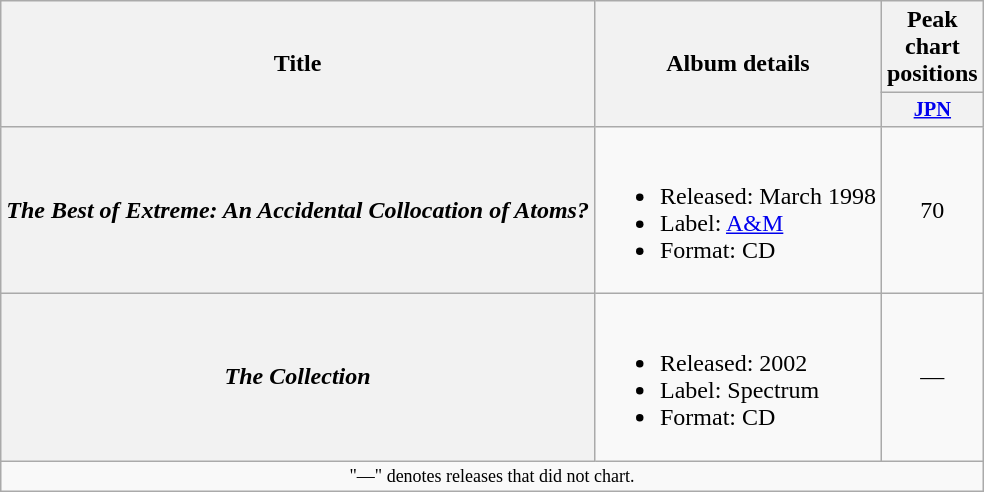<table class="wikitable plainrowheaders">
<tr>
<th scope="col" rowspan="2">Title</th>
<th scope="col" rowspan="2">Album details</th>
<th scope="col" colspan="1">Peak chart positions</th>
</tr>
<tr>
<th style="width:3em;font-size:85%"><a href='#'>JPN</a><br></th>
</tr>
<tr>
<th scope="row"><em>The Best of Extreme: An Accidental Collocation of Atoms?</em></th>
<td><br><ul><li>Released: March 1998</li><li>Label: <a href='#'>A&M</a></li><li>Format: CD</li></ul></td>
<td align="center">70</td>
</tr>
<tr>
<th scope="row"><em>The Collection</em></th>
<td><br><ul><li>Released: 2002</li><li>Label: Spectrum</li><li>Format: CD</li></ul></td>
<td align="center">—</td>
</tr>
<tr>
<td colspan="3" align="center" style="font-size: 9pt">"—" denotes releases that did not chart.</td>
</tr>
</table>
